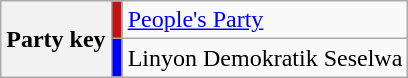<table class=wikitable>
<tr>
<th rowspan=3>Party key</th>
<td style="background:#c11313"></td>
<td><a href='#'>People's Party</a></td>
</tr>
<tr>
<td style="background:#0000FF"></td>
<td>Linyon Demokratik Seselwa</td>
</tr>
</table>
